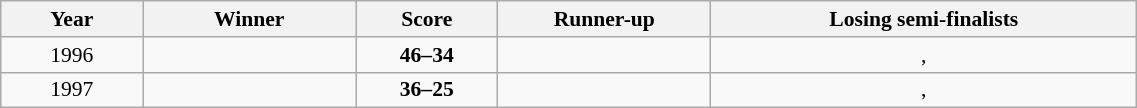<table class="wikitable" style="font-size:90%; width: 60%; text-align: center;">
<tr>
<th width=10%>Year</th>
<th width=15%>Winner</th>
<th width=10%>Score</th>
<th width=15%>Runner-up</th>
<th width=30%>Losing semi-finalists</th>
</tr>
<tr>
<td>1996</td>
<td><strong></strong></td>
<td><strong>46–34</strong></td>
<td></td>
<td>, </td>
</tr>
<tr>
<td>1997</td>
<td><strong></strong></td>
<td><strong>36–25</strong></td>
<td></td>
<td>, </td>
</tr>
</table>
